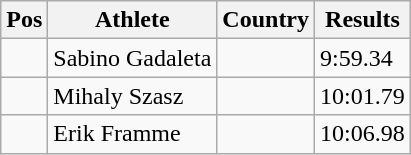<table class="wikitable wikble">
<tr>
<th>Pos</th>
<th>Athlete</th>
<th>Country</th>
<th>Results</th>
</tr>
<tr>
<td align="center"></td>
<td>Sabino Gadaleta</td>
<td></td>
<td>9:59.34</td>
</tr>
<tr>
<td align="center"></td>
<td>Mihaly Szasz</td>
<td></td>
<td>10:01.79</td>
</tr>
<tr>
<td align="center"></td>
<td>Erik Framme</td>
<td></td>
<td>10:06.98</td>
</tr>
</table>
